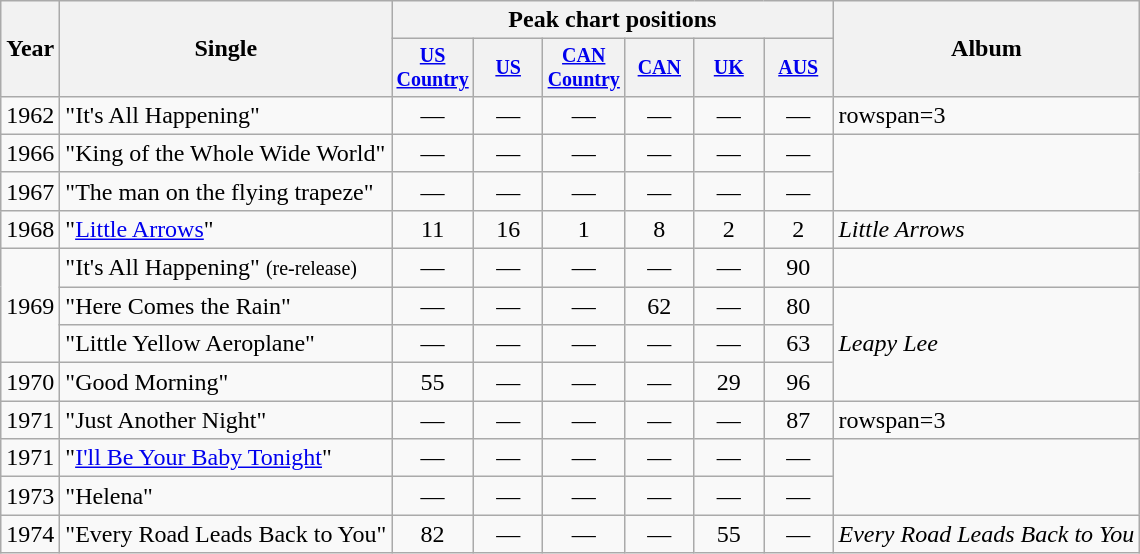<table class="wikitable" style="text-align:left;">
<tr>
<th rowspan="2">Year</th>
<th rowspan="2">Single</th>
<th colspan="6">Peak chart positions</th>
<th rowspan="2">Album</th>
</tr>
<tr style="font-size:smaller;">
<th style="width:40px;"><a href='#'>US Country</a></th>
<th style="width:40px;"><a href='#'>US</a></th>
<th style="width:40px;"><a href='#'>CAN Country</a></th>
<th style="width:40px;"><a href='#'>CAN</a></th>
<th style="width:40px;"><a href='#'>UK</a></th>
<th style="width:40px;"><a href='#'>AUS</a></th>
</tr>
<tr>
<td>1962</td>
<td>"It's All Happening"</td>
<td align=center>—</td>
<td align=center>—</td>
<td align=center>—</td>
<td align=center>—</td>
<td align=center>—</td>
<td align=center>—</td>
<td>rowspan=3 </td>
</tr>
<tr>
<td>1966</td>
<td>"King of the Whole Wide World"</td>
<td align=center>—</td>
<td align=center>—</td>
<td align=center>—</td>
<td align=center>—</td>
<td align=center>—</td>
<td align=center>—</td>
</tr>
<tr>
<td>1967</td>
<td>"The man on the flying trapeze"</td>
<td align=center>—</td>
<td align=center>—</td>
<td align=center>—</td>
<td align=center>—</td>
<td align=center>—</td>
<td align=center>—</td>
</tr>
<tr>
<td>1968</td>
<td>"<a href='#'>Little Arrows</a>"</td>
<td align=center>11</td>
<td align=center>16</td>
<td align=center>1</td>
<td align=center>8</td>
<td align=center>2</td>
<td align=center>2</td>
<td><em>Little Arrows</em></td>
</tr>
<tr>
<td rowspan=3>1969</td>
<td>"It's All Happening" <small>(re-release)</small></td>
<td align=center>—</td>
<td align=center>—</td>
<td align=center>—</td>
<td align=center>—</td>
<td align=center>—</td>
<td align=center>90</td>
<td></td>
</tr>
<tr>
<td>"Here Comes the Rain"</td>
<td align=center>—</td>
<td align=center>—</td>
<td align=center>—</td>
<td align=center>62</td>
<td align=center>—</td>
<td align=center>80</td>
<td rowspan=3><em>Leapy Lee</em></td>
</tr>
<tr>
<td>"Little Yellow Aeroplane"</td>
<td align=center>—</td>
<td align=center>—</td>
<td align=center>—</td>
<td align=center>—</td>
<td align=center>—</td>
<td align=center>63</td>
</tr>
<tr>
<td>1970</td>
<td>"Good Morning"</td>
<td align=center>55</td>
<td align=center>—</td>
<td align=center>—</td>
<td align=center>—</td>
<td align=center>29</td>
<td align=center>96</td>
</tr>
<tr>
<td>1971</td>
<td>"Just Another Night"</td>
<td align=center>—</td>
<td align=center>—</td>
<td align=center>—</td>
<td align=center>—</td>
<td align=center>—</td>
<td align=center>87</td>
<td>rowspan=3 </td>
</tr>
<tr>
<td>1971</td>
<td>"<a href='#'>I'll Be Your Baby Tonight</a>"</td>
<td align=center>—</td>
<td align=center>—</td>
<td align=center>—</td>
<td align=center>—</td>
<td align=center>—</td>
<td align=center>—</td>
</tr>
<tr>
<td>1973</td>
<td>"Helena"</td>
<td align=center>—</td>
<td align=center>—</td>
<td align=center>—</td>
<td align=center>—</td>
<td align=center>—</td>
<td align=center>—</td>
</tr>
<tr>
<td>1974</td>
<td>"Every Road Leads Back to You"</td>
<td align=center>82</td>
<td align=center>—</td>
<td align=center>—</td>
<td align=center>—</td>
<td align=center>55</td>
<td align=center>—</td>
<td><em>Every Road Leads Back to You</em></td>
</tr>
</table>
